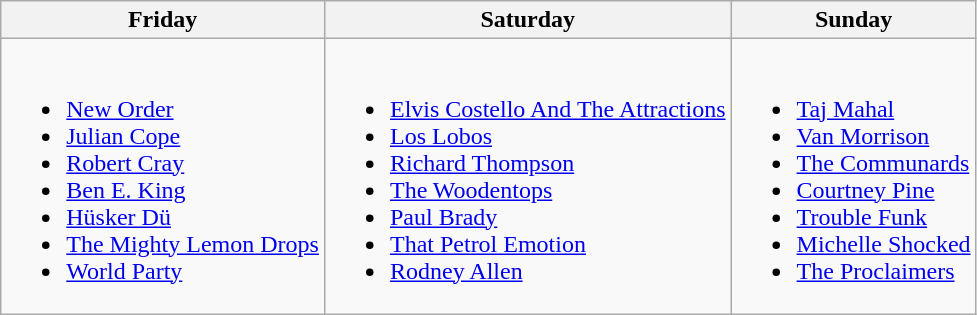<table class="wikitable">
<tr>
<th>Friday</th>
<th>Saturday</th>
<th>Sunday</th>
</tr>
<tr valign="top">
<td><br><ul><li><a href='#'>New Order</a></li><li><a href='#'>Julian Cope</a></li><li><a href='#'>Robert Cray</a></li><li><a href='#'>Ben E. King</a></li><li><a href='#'>Hüsker Dü</a></li><li><a href='#'>The Mighty Lemon Drops</a></li><li><a href='#'>World Party</a></li></ul></td>
<td><br><ul><li><a href='#'>Elvis Costello And The Attractions</a></li><li><a href='#'>Los Lobos</a></li><li><a href='#'>Richard Thompson</a></li><li><a href='#'>The Woodentops</a></li><li><a href='#'>Paul Brady</a></li><li><a href='#'>That Petrol Emotion</a></li><li><a href='#'>Rodney Allen</a></li></ul></td>
<td><br><ul><li><a href='#'>Taj Mahal</a></li><li><a href='#'>Van Morrison</a></li><li><a href='#'>The Communards</a></li><li><a href='#'>Courtney Pine</a></li><li><a href='#'>Trouble Funk</a></li><li><a href='#'>Michelle Shocked</a></li><li><a href='#'>The Proclaimers</a></li></ul></td>
</tr>
</table>
